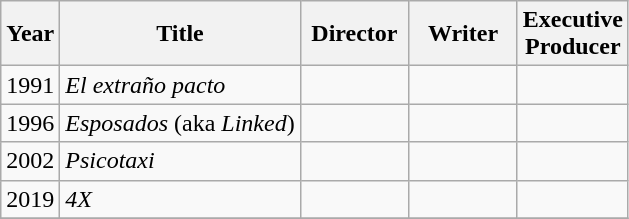<table class="wikitable">
<tr>
<th>Year</th>
<th>Title</th>
<th width=65>Director</th>
<th width=65>Writer</th>
<th width=65>Executive<br>Producer</th>
</tr>
<tr>
<td>1991</td>
<td><em>El extraño pacto</em></td>
<td></td>
<td></td>
<td></td>
</tr>
<tr>
<td>1996</td>
<td><em>Esposados</em> (aka <em>Linked</em>)</td>
<td></td>
<td></td>
<td></td>
</tr>
<tr>
<td>2002</td>
<td><em>Psicotaxi</em></td>
<td></td>
<td></td>
<td></td>
</tr>
<tr>
<td>2019</td>
<td><em>4X</em></td>
<td></td>
<td></td>
<td></td>
</tr>
<tr>
</tr>
</table>
